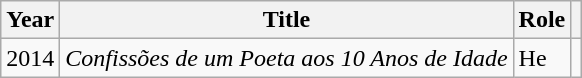<table class="wikitable">
<tr>
<th>Year</th>
<th>Title</th>
<th>Role</th>
<th></th>
</tr>
<tr>
<td>2014</td>
<td><em>Confissões de um Poeta aos 10 Anos de Idade</em></td>
<td>He</td>
<td></td>
</tr>
</table>
